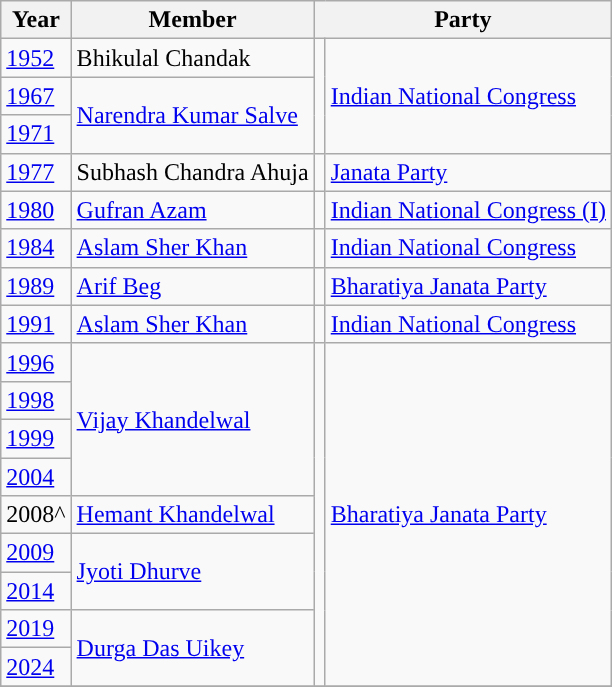<table class="wikitable">
<tr>
<th>Year</th>
<th>Member</th>
<th colspan="2">Party</th>
</tr>
<tr>
<td><a href='#'>1952</a></td>
<td>Bhikulal Chandak</td>
<td rowspan="3" style="background-color: "></td>
<td rowspan="3"><a href='#'>Indian National Congress</a></td>
</tr>
<tr>
<td><a href='#'>1967</a></td>
<td rowspan="2"><a href='#'>Narendra Kumar Salve</a></td>
</tr>
<tr>
<td><a href='#'>1971</a></td>
</tr>
<tr>
<td><a href='#'>1977</a></td>
<td>Subhash Chandra Ahuja</td>
<td style="background-color: "></td>
<td><a href='#'>Janata Party</a></td>
</tr>
<tr>
<td><a href='#'>1980</a></td>
<td><a href='#'>Gufran Azam</a></td>
<td style="background-color: "></td>
<td><a href='#'>Indian National Congress (I)</a></td>
</tr>
<tr>
<td><a href='#'>1984</a></td>
<td><a href='#'>Aslam Sher Khan</a></td>
<td style="background-color: "></td>
<td><a href='#'>Indian National Congress</a></td>
</tr>
<tr>
<td><a href='#'>1989</a></td>
<td><a href='#'>Arif Beg</a></td>
<td style="background-color: "></td>
<td><a href='#'>Bharatiya Janata Party</a></td>
</tr>
<tr>
<td><a href='#'>1991</a></td>
<td><a href='#'>Aslam Sher Khan</a></td>
<td style="background-color: "></td>
<td><a href='#'>Indian National Congress</a></td>
</tr>
<tr>
<td><a href='#'>1996</a></td>
<td rowspan="4"><a href='#'>Vijay Khandelwal</a></td>
<td rowspan="9" style="background-color: "></td>
<td rowspan="9"><a href='#'>Bharatiya Janata Party</a></td>
</tr>
<tr>
<td><a href='#'>1998</a></td>
</tr>
<tr>
<td><a href='#'>1999</a></td>
</tr>
<tr>
<td><a href='#'>2004</a></td>
</tr>
<tr>
<td>2008^</td>
<td><a href='#'>Hemant Khandelwal</a></td>
</tr>
<tr>
<td><a href='#'>2009</a></td>
<td rowspan="2"><a href='#'>Jyoti Dhurve</a></td>
</tr>
<tr>
<td><a href='#'>2014</a></td>
</tr>
<tr>
<td><a href='#'>2019</a></td>
<td rowspan="2"><a href='#'>Durga Das Uikey</a></td>
</tr>
<tr>
<td><a href='#'>2024</a></td>
</tr>
<tr>
</tr>
</table>
